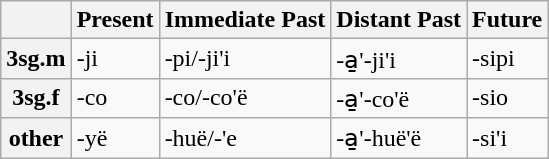<table class=wikitable>
<tr>
<th></th>
<th>Present</th>
<th>Immediate Past</th>
<th>Distant Past</th>
<th>Future</th>
</tr>
<tr>
<th>3sg.m</th>
<td>-ji</td>
<td>-pi/-ji'i</td>
<td>-a̱'-ji'i</td>
<td>-sipi</td>
</tr>
<tr>
<th>3sg.f</th>
<td>-co</td>
<td>-co/-co'ë</td>
<td>-a̱'-co'ë</td>
<td>-sio</td>
</tr>
<tr>
<th>other</th>
<td>-yë</td>
<td>-huë/-'e</td>
<td>-a̱'-huë'ë</td>
<td>-si'i</td>
</tr>
</table>
